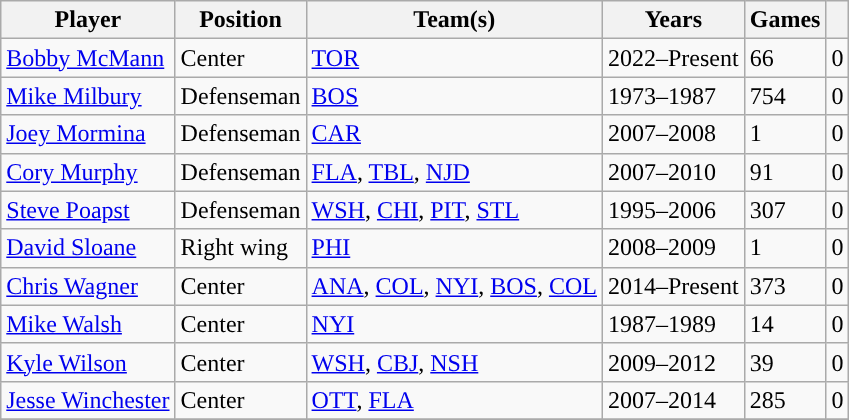<table class="wikitable sortable">
<tr>
<th>Player</th>
<th>Position</th>
<th>Team(s)</th>
<th>Years</th>
<th>Games</th>
<th><a href='#'></a></th>
</tr>
<tr>
<td><a href='#'>Bobby McMann</a></td>
<td>Center</td>
<td><a href='#'>TOR</a></td>
<td>2022–Present</td>
<td>66</td>
<td>0</td>
</tr>
<tr>
<td><a href='#'>Mike Milbury</a></td>
<td>Defenseman</td>
<td><a href='#'>BOS</a></td>
<td>1973–1987</td>
<td>754</td>
<td>0</td>
</tr>
<tr>
<td><a href='#'>Joey Mormina</a></td>
<td>Defenseman</td>
<td><a href='#'>CAR</a></td>
<td>2007–2008</td>
<td>1</td>
<td>0</td>
</tr>
<tr>
<td><a href='#'>Cory Murphy</a></td>
<td>Defenseman</td>
<td><a href='#'>FLA</a>, <a href='#'>TBL</a>, <a href='#'>NJD</a></td>
<td>2007–2010</td>
<td>91</td>
<td>0</td>
</tr>
<tr>
<td><a href='#'>Steve Poapst</a></td>
<td>Defenseman</td>
<td><a href='#'>WSH</a>, <a href='#'>CHI</a>, <a href='#'>PIT</a>, <a href='#'>STL</a></td>
<td>1995–2006</td>
<td>307</td>
<td>0</td>
</tr>
<tr>
<td><a href='#'>David Sloane</a></td>
<td>Right wing</td>
<td><a href='#'>PHI</a></td>
<td>2008–2009</td>
<td>1</td>
<td>0</td>
</tr>
<tr>
<td><a href='#'>Chris Wagner</a></td>
<td>Center</td>
<td><a href='#'>ANA</a>, <a href='#'>COL</a>, <a href='#'>NYI</a>, <a href='#'>BOS</a>, <a href='#'>COL</a></td>
<td>2014–Present</td>
<td>373</td>
<td>0</td>
</tr>
<tr>
<td><a href='#'>Mike Walsh</a></td>
<td>Center</td>
<td><a href='#'>NYI</a></td>
<td>1987–1989</td>
<td>14</td>
<td>0</td>
</tr>
<tr>
<td><a href='#'>Kyle Wilson</a></td>
<td>Center</td>
<td><a href='#'>WSH</a>, <a href='#'>CBJ</a>, <a href='#'>NSH</a></td>
<td>2009–2012</td>
<td>39</td>
<td>0</td>
</tr>
<tr>
<td><a href='#'>Jesse Winchester</a></td>
<td>Center</td>
<td><a href='#'>OTT</a>, <a href='#'>FLA</a></td>
<td>2007–2014</td>
<td>285</td>
<td>0</td>
</tr>
<tr>
</tr>
</table>
